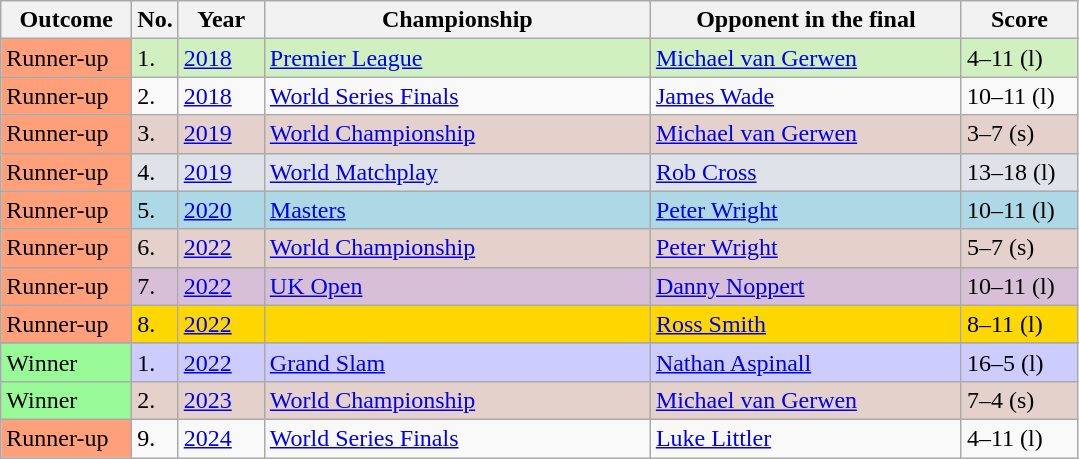<table class="sortable wikitable">
<tr>
<th width="80">Outcome</th>
<th width="20">No.</th>
<th width="50">Year</th>
<th style="width:250px;">Championship</th>
<th style="width:200px;">Opponent in the final</th>
<th width="70">Score</th>
</tr>
<tr style="background:#d0f0c0;">
<td style="background:#ffa07a;">Runner-up</td>
<td>1.</td>
<td><a href='#'>2018</a></td>
<td><a href='#'>Premier League</a></td>
<td> <a href='#'>Michael van Gerwen</a></td>
<td>4–11 (l)</td>
</tr>
<tr>
<td style="background:#ffa07a;">Runner-up</td>
<td>2.</td>
<td><a href='#'>2018</a></td>
<td><a href='#'>World Series Finals</a></td>
<td> <a href='#'>James Wade</a></td>
<td>10–11 (l)</td>
</tr>
<tr style="background:#e5d1cb;">
<td style="background:#ffa07a;">Runner-up</td>
<td>3.</td>
<td><a href='#'>2019</a></td>
<td><a href='#'>World Championship</a></td>
<td> <a href='#'>Michael van Gerwen</a></td>
<td>3–7 (s)</td>
</tr>
<tr style="background:#dfe2e9;">
<td style="background:#ffa07a;">Runner-up</td>
<td>4.</td>
<td><a href='#'>2019</a></td>
<td><a href='#'>World Matchplay</a></td>
<td> <a href='#'>Rob Cross</a></td>
<td>13–18 (l)</td>
</tr>
<tr style="background:lightblue;">
<td style="background:#ffa07a;">Runner-up</td>
<td>5.</td>
<td><a href='#'>2020</a></td>
<td><a href='#'>Masters</a></td>
<td> <a href='#'>Peter Wright</a></td>
<td>10–11 (l)</td>
</tr>
<tr style="background:#e5d1cb;">
<td style="background:#ffa07a;">Runner-up</td>
<td>6.</td>
<td><a href='#'>2022</a></td>
<td><a href='#'>World Championship</a></td>
<td> <a href='#'>Peter Wright</a></td>
<td>5–7 (s)</td>
</tr>
<tr style="background:thistle">
<td style="background:#ffa07a;">Runner-up</td>
<td>7.</td>
<td><a href='#'>2022</a></td>
<td><a href='#'>UK Open</a></td>
<td> <a href='#'>Danny Noppert</a></td>
<td>10–11 (l)</td>
</tr>
<tr style="background:gold;">
<td style="background:#ffa07a;">Runner-up</td>
<td>8.</td>
<td><a href='#'>2022</a></td>
<td></td>
<td> <a href='#'>Ross Smith</a></td>
<td>8–11 (l)</td>
</tr>
<tr>
</tr>
<tr style="background:#ccf;">
<td style="background:#98FB98">Winner</td>
<td>1.</td>
<td><a href='#'>2022</a></td>
<td><a href='#'>Grand Slam</a></td>
<td> <a href='#'>Nathan Aspinall</a></td>
<td>16–5 (l)</td>
</tr>
<tr style="background:#e5d1cb;">
<td style="background:#98FB98">Winner</td>
<td>2.</td>
<td><a href='#'>2023</a></td>
<td><a href='#'>World Championship</a></td>
<td> <a href='#'>Michael van Gerwen</a></td>
<td>7–4 (s)</td>
</tr>
<tr>
<td style="background:#ffa07a;">Runner-up</td>
<td>9.</td>
<td><a href='#'>2024</a></td>
<td><a href='#'>World Series Finals</a></td>
<td> <a href='#'>Luke Littler</a></td>
<td>4–11 (l)</td>
</tr>
</table>
